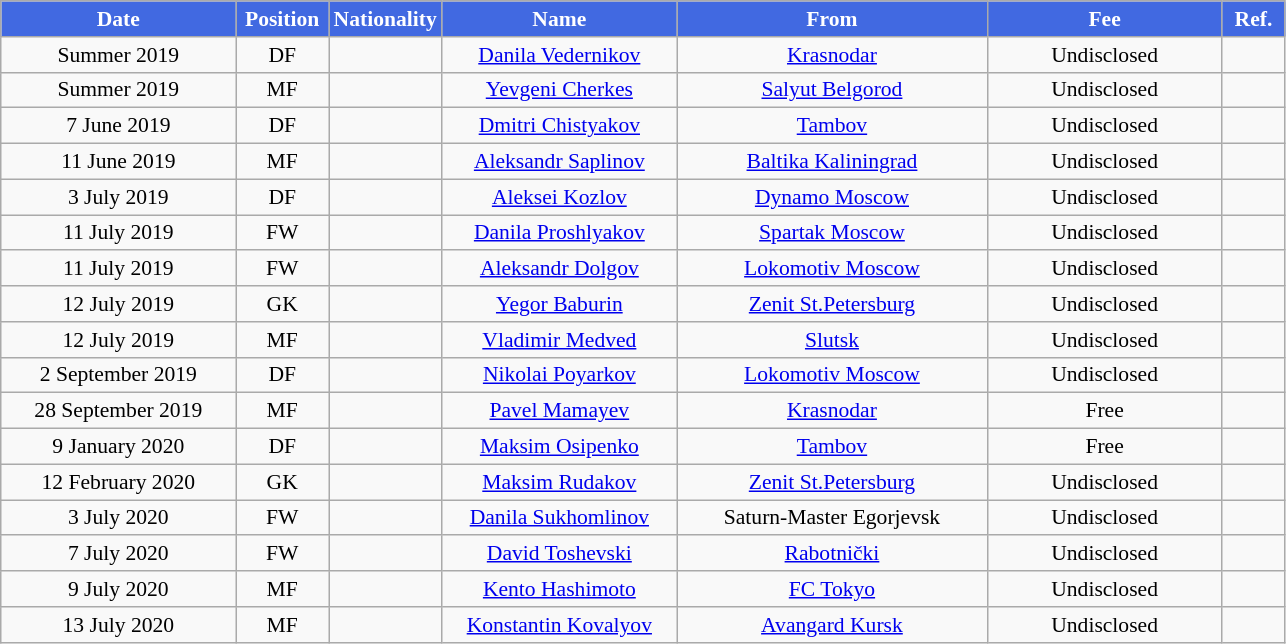<table class="wikitable"  style="text-align:center; font-size:90%; ">
<tr>
<th style="background:#4169E1; color:white; width:150px;">Date</th>
<th style="background:#4169E1; color:white; width:55px;">Position</th>
<th style="background:#4169E1; color:white; width:505x;">Nationality</th>
<th style="background:#4169E1; color:white; width:150px;">Name</th>
<th style="background:#4169E1; color:white; width:200px;">From</th>
<th style="background:#4169E1; color:white; width:150px;">Fee</th>
<th style="background:#4169E1; color:white; width:35px;">Ref.</th>
</tr>
<tr>
<td>Summer 2019</td>
<td>DF</td>
<td></td>
<td><a href='#'>Danila Vedernikov</a></td>
<td><a href='#'>Krasnodar</a></td>
<td>Undisclosed</td>
<td></td>
</tr>
<tr>
<td>Summer 2019</td>
<td>MF</td>
<td></td>
<td><a href='#'>Yevgeni Cherkes</a></td>
<td><a href='#'>Salyut Belgorod</a></td>
<td>Undisclosed</td>
<td></td>
</tr>
<tr>
<td>7 June 2019</td>
<td>DF</td>
<td></td>
<td><a href='#'>Dmitri Chistyakov</a></td>
<td><a href='#'>Tambov</a></td>
<td>Undisclosed</td>
<td></td>
</tr>
<tr>
<td>11 June 2019</td>
<td>MF</td>
<td></td>
<td><a href='#'>Aleksandr Saplinov</a></td>
<td><a href='#'>Baltika Kaliningrad</a></td>
<td>Undisclosed</td>
<td></td>
</tr>
<tr>
<td>3 July 2019</td>
<td>DF</td>
<td></td>
<td><a href='#'>Aleksei Kozlov</a></td>
<td><a href='#'>Dynamo Moscow</a></td>
<td>Undisclosed</td>
<td></td>
</tr>
<tr>
<td>11 July 2019</td>
<td>FW</td>
<td></td>
<td><a href='#'>Danila Proshlyakov</a></td>
<td><a href='#'>Spartak Moscow</a></td>
<td>Undisclosed</td>
<td></td>
</tr>
<tr>
<td>11 July 2019</td>
<td>FW</td>
<td></td>
<td><a href='#'>Aleksandr Dolgov</a></td>
<td><a href='#'>Lokomotiv Moscow</a></td>
<td>Undisclosed</td>
<td></td>
</tr>
<tr>
<td>12 July 2019</td>
<td>GK</td>
<td></td>
<td><a href='#'>Yegor Baburin</a></td>
<td><a href='#'>Zenit St.Petersburg</a></td>
<td>Undisclosed</td>
<td></td>
</tr>
<tr>
<td>12 July 2019</td>
<td>MF</td>
<td></td>
<td><a href='#'>Vladimir Medved</a></td>
<td><a href='#'>Slutsk</a></td>
<td>Undisclosed</td>
<td></td>
</tr>
<tr>
<td>2 September 2019</td>
<td>DF</td>
<td></td>
<td><a href='#'>Nikolai Poyarkov</a></td>
<td><a href='#'>Lokomotiv Moscow</a></td>
<td>Undisclosed</td>
<td></td>
</tr>
<tr>
<td>28 September 2019</td>
<td>MF</td>
<td></td>
<td><a href='#'>Pavel Mamayev</a></td>
<td><a href='#'>Krasnodar</a></td>
<td>Free</td>
<td></td>
</tr>
<tr>
<td>9 January 2020</td>
<td>DF</td>
<td></td>
<td><a href='#'>Maksim Osipenko</a></td>
<td><a href='#'>Tambov</a></td>
<td>Free</td>
<td></td>
</tr>
<tr>
<td>12 February 2020</td>
<td>GK</td>
<td></td>
<td><a href='#'>Maksim Rudakov</a></td>
<td><a href='#'>Zenit St.Petersburg</a></td>
<td>Undisclosed</td>
<td></td>
</tr>
<tr>
<td>3 July 2020</td>
<td>FW</td>
<td></td>
<td><a href='#'>Danila Sukhomlinov</a></td>
<td>Saturn-Master Egorjevsk</td>
<td>Undisclosed</td>
<td></td>
</tr>
<tr>
<td>7 July 2020</td>
<td>FW</td>
<td></td>
<td><a href='#'>David Toshevski</a></td>
<td><a href='#'>Rabotnički</a></td>
<td>Undisclosed</td>
<td></td>
</tr>
<tr>
<td>9 July 2020</td>
<td>MF</td>
<td></td>
<td><a href='#'>Kento Hashimoto</a></td>
<td><a href='#'>FC Tokyo</a></td>
<td>Undisclosed</td>
<td></td>
</tr>
<tr>
<td>13 July 2020</td>
<td>MF</td>
<td></td>
<td><a href='#'>Konstantin Kovalyov</a></td>
<td><a href='#'>Avangard Kursk</a></td>
<td>Undisclosed</td>
<td></td>
</tr>
</table>
